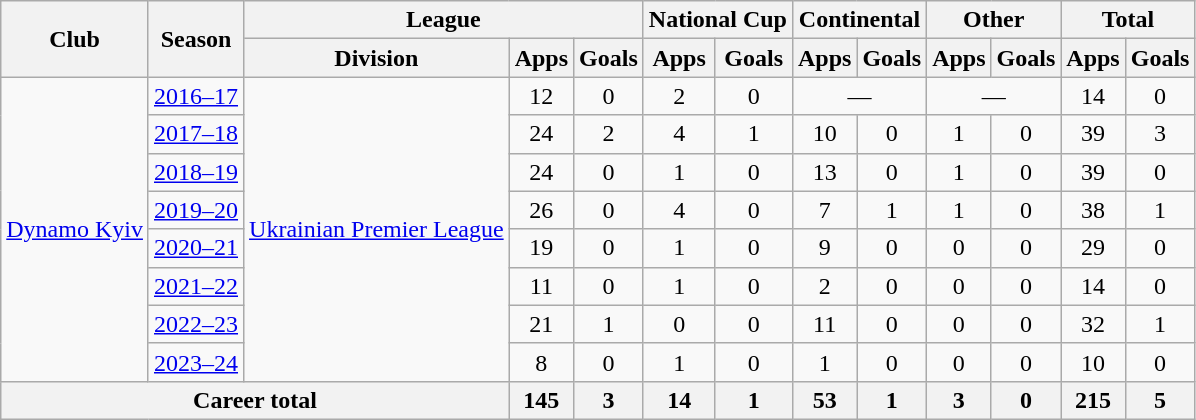<table class="wikitable" style="text-align:center;">
<tr>
<th rowspan="2">Club</th>
<th rowspan="2">Season</th>
<th colspan="3">League</th>
<th colspan="2">National Cup</th>
<th colspan="2">Continental</th>
<th colspan="2">Other</th>
<th colspan="2">Total</th>
</tr>
<tr>
<th>Division</th>
<th>Apps</th>
<th>Goals</th>
<th>Apps</th>
<th>Goals</th>
<th>Apps</th>
<th>Goals</th>
<th>Apps</th>
<th>Goals</th>
<th>Apps</th>
<th>Goals</th>
</tr>
<tr>
<td rowspan="8"><a href='#'>Dynamo Kyiv</a></td>
<td><a href='#'>2016–17</a></td>
<td rowspan="8"><a href='#'>Ukrainian Premier League</a></td>
<td>12</td>
<td>0</td>
<td>2</td>
<td>0</td>
<td colspan="2">—</td>
<td colspan="2">—</td>
<td>14</td>
<td>0</td>
</tr>
<tr>
<td><a href='#'>2017–18</a></td>
<td>24</td>
<td>2</td>
<td>4</td>
<td>1</td>
<td>10</td>
<td>0</td>
<td>1</td>
<td>0</td>
<td>39</td>
<td>3</td>
</tr>
<tr>
<td><a href='#'>2018–19</a></td>
<td>24</td>
<td>0</td>
<td>1</td>
<td>0</td>
<td>13</td>
<td>0</td>
<td>1</td>
<td>0</td>
<td>39</td>
<td>0</td>
</tr>
<tr>
<td><a href='#'>2019–20</a></td>
<td>26</td>
<td>0</td>
<td>4</td>
<td>0</td>
<td>7</td>
<td>1</td>
<td>1</td>
<td>0</td>
<td>38</td>
<td>1</td>
</tr>
<tr>
<td><a href='#'>2020–21</a></td>
<td>19</td>
<td>0</td>
<td>1</td>
<td>0</td>
<td>9</td>
<td>0</td>
<td>0</td>
<td>0</td>
<td>29</td>
<td>0</td>
</tr>
<tr>
<td><a href='#'>2021–22</a></td>
<td>11</td>
<td>0</td>
<td>1</td>
<td>0</td>
<td>2</td>
<td>0</td>
<td>0</td>
<td>0</td>
<td>14</td>
<td>0</td>
</tr>
<tr>
<td><a href='#'>2022–23</a></td>
<td>21</td>
<td>1</td>
<td>0</td>
<td>0</td>
<td>11</td>
<td>0</td>
<td>0</td>
<td>0</td>
<td>32</td>
<td>1</td>
</tr>
<tr>
<td><a href='#'>2023–24</a></td>
<td>8</td>
<td>0</td>
<td>1</td>
<td>0</td>
<td>1</td>
<td>0</td>
<td>0</td>
<td>0</td>
<td>10</td>
<td>0</td>
</tr>
<tr>
<th colspan="3">Career total</th>
<th>145</th>
<th>3</th>
<th>14</th>
<th>1</th>
<th>53</th>
<th>1</th>
<th>3</th>
<th>0</th>
<th>215</th>
<th>5</th>
</tr>
</table>
